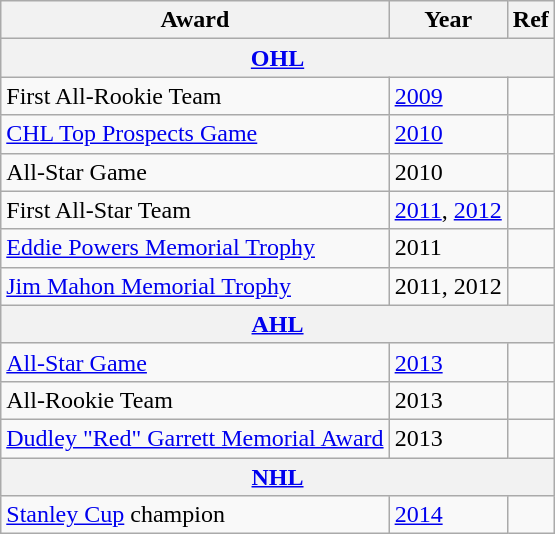<table class="wikitable">
<tr>
<th>Award</th>
<th>Year</th>
<th>Ref</th>
</tr>
<tr>
<th colspan="3"><a href='#'>OHL</a></th>
</tr>
<tr>
<td>First All-Rookie Team</td>
<td><a href='#'>2009</a></td>
<td></td>
</tr>
<tr>
<td><a href='#'>CHL Top Prospects Game</a></td>
<td><a href='#'>2010</a></td>
<td></td>
</tr>
<tr>
<td>All-Star Game</td>
<td>2010</td>
<td></td>
</tr>
<tr>
<td>First All-Star Team</td>
<td><a href='#'>2011</a>, <a href='#'>2012</a></td>
<td></td>
</tr>
<tr>
<td><a href='#'>Eddie Powers Memorial Trophy</a></td>
<td>2011</td>
<td></td>
</tr>
<tr>
<td><a href='#'>Jim Mahon Memorial Trophy</a></td>
<td>2011, 2012</td>
<td></td>
</tr>
<tr>
<th colspan="3"><a href='#'>AHL</a></th>
</tr>
<tr>
<td><a href='#'>All-Star Game</a></td>
<td><a href='#'>2013</a></td>
<td></td>
</tr>
<tr>
<td>All-Rookie Team</td>
<td>2013</td>
<td></td>
</tr>
<tr>
<td><a href='#'>Dudley "Red" Garrett Memorial Award</a></td>
<td>2013</td>
<td></td>
</tr>
<tr>
<th colspan="3"><a href='#'>NHL</a></th>
</tr>
<tr>
<td><a href='#'>Stanley Cup</a> champion</td>
<td><a href='#'>2014</a></td>
<td></td>
</tr>
</table>
